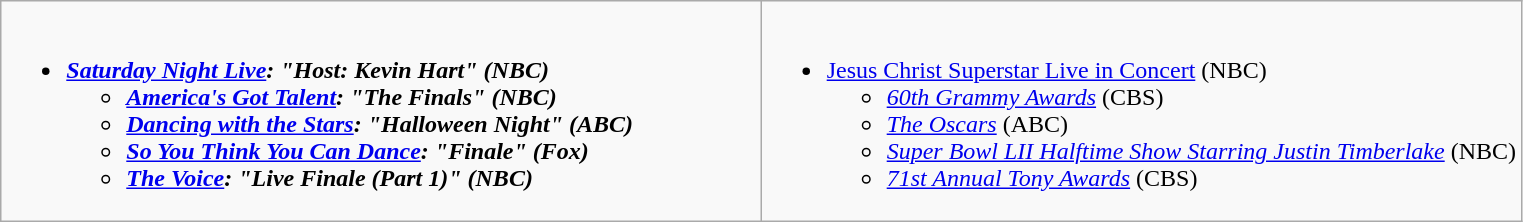<table class="wikitable">
<tr>
<td style="vertical-align:top;" width="50%"><br><ul><li><strong><em><a href='#'>Saturday Night Live</a><em>: "Host: Kevin Hart" (NBC)<strong><ul><li></em><a href='#'>America's Got Talent</a><em>: "The Finals" (NBC)</li><li></em><a href='#'>Dancing with the Stars</a><em>: "Halloween Night" (ABC)</li><li></em><a href='#'>So You Think You Can Dance</a><em>: "Finale" (Fox)</li><li></em><a href='#'>The Voice</a><em>: "Live Finale (Part 1)" (NBC)</li></ul></li></ul></td>
<td style="vertical-align:top;" width="50%"><br><ul><li></em></strong><a href='#'>Jesus Christ Superstar Live in Concert</a></em> (NBC)</strong><ul><li><em><a href='#'>60th Grammy Awards</a></em> (CBS)</li><li><em><a href='#'>The Oscars</a></em> (ABC)</li><li><em><a href='#'>Super Bowl LII Halftime Show Starring Justin Timberlake</a></em> (NBC)</li><li><em><a href='#'>71st Annual Tony Awards</a></em> (CBS)</li></ul></li></ul></td>
</tr>
</table>
